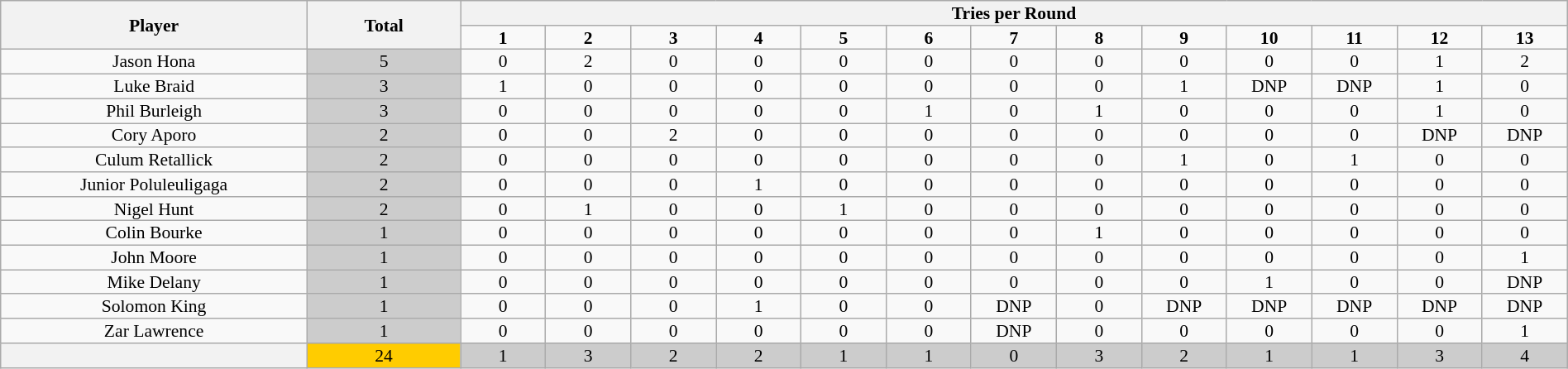<table class="wikitable" style="text-align:center; line-height: 90%; font-size:90%;" width=100%>
<tr>
<th rowspan=2 width=18%>Player</th>
<th rowspan=2 width=9%>Total</th>
<th colspan=13>Tries per Round</th>
</tr>
<tr>
<td width=5%><strong>1</strong></td>
<td width=5%><strong>2</strong></td>
<td width=5%><strong>3</strong></td>
<td width=5%><strong>4</strong></td>
<td width=5%><strong>5</strong></td>
<td width=5%><strong>6</strong></td>
<td width=5%><strong>7</strong></td>
<td width=5%><strong>8</strong></td>
<td width=5%><strong>9</strong></td>
<td width=5%><strong>10</strong></td>
<td width=5%><strong>11</strong></td>
<td width=5%><strong>12</strong></td>
<td width=5%><strong>13</strong></td>
</tr>
<tr>
<td>Jason Hona</td>
<td bgcolor=#cccccc>5</td>
<td>0</td>
<td>2</td>
<td>0</td>
<td>0</td>
<td>0</td>
<td>0</td>
<td>0</td>
<td>0</td>
<td>0</td>
<td>0</td>
<td>0</td>
<td>1</td>
<td>2</td>
</tr>
<tr>
<td>Luke Braid</td>
<td bgcolor=#cccccc>3</td>
<td>1</td>
<td>0</td>
<td>0</td>
<td>0</td>
<td>0</td>
<td>0</td>
<td>0</td>
<td>0</td>
<td>1</td>
<td>DNP</td>
<td>DNP</td>
<td>1</td>
<td>0</td>
</tr>
<tr>
<td>Phil Burleigh</td>
<td bgcolor=#cccccc>3</td>
<td>0</td>
<td>0</td>
<td>0</td>
<td>0</td>
<td>0</td>
<td>1</td>
<td>0</td>
<td>1</td>
<td>0</td>
<td>0</td>
<td>0</td>
<td>1</td>
<td>0</td>
</tr>
<tr>
<td>Cory Aporo</td>
<td bgcolor=#cccccc>2</td>
<td>0</td>
<td>0</td>
<td>2</td>
<td>0</td>
<td>0</td>
<td>0</td>
<td>0</td>
<td>0</td>
<td>0</td>
<td>0</td>
<td>0</td>
<td>DNP</td>
<td>DNP</td>
</tr>
<tr>
<td>Culum Retallick</td>
<td bgcolor=#cccccc>2</td>
<td>0</td>
<td>0</td>
<td>0</td>
<td>0</td>
<td>0</td>
<td>0</td>
<td>0</td>
<td>0</td>
<td>1</td>
<td>0</td>
<td>1</td>
<td>0</td>
<td>0</td>
</tr>
<tr>
<td>Junior Poluleuligaga</td>
<td bgcolor=#cccccc>2</td>
<td>0</td>
<td>0</td>
<td>0</td>
<td>1</td>
<td>0</td>
<td>0</td>
<td>0</td>
<td>0</td>
<td>0</td>
<td>0</td>
<td>0</td>
<td>0</td>
<td>0</td>
</tr>
<tr>
<td>Nigel Hunt</td>
<td bgcolor=#cccccc>2</td>
<td>0</td>
<td>1</td>
<td>0</td>
<td>0</td>
<td>1</td>
<td>0</td>
<td>0</td>
<td>0</td>
<td>0</td>
<td>0</td>
<td>0</td>
<td>0</td>
<td>0</td>
</tr>
<tr>
<td>Colin Bourke</td>
<td bgcolor=#cccccc>1</td>
<td>0</td>
<td>0</td>
<td>0</td>
<td>0</td>
<td>0</td>
<td>0</td>
<td>0</td>
<td>1</td>
<td>0</td>
<td>0</td>
<td>0</td>
<td>0</td>
<td>0</td>
</tr>
<tr>
<td>John Moore</td>
<td bgcolor=#cccccc>1</td>
<td>0</td>
<td>0</td>
<td>0</td>
<td>0</td>
<td>0</td>
<td>0</td>
<td>0</td>
<td>0</td>
<td>0</td>
<td>0</td>
<td>0</td>
<td>0</td>
<td>1</td>
</tr>
<tr>
<td>Mike Delany</td>
<td bgcolor=#cccccc>1</td>
<td>0</td>
<td>0</td>
<td>0</td>
<td>0</td>
<td>0</td>
<td>0</td>
<td>0</td>
<td>0</td>
<td>0</td>
<td>1</td>
<td>0</td>
<td>0</td>
<td>DNP</td>
</tr>
<tr>
<td>Solomon King</td>
<td bgcolor=#cccccc>1</td>
<td>0</td>
<td>0</td>
<td>0</td>
<td>1</td>
<td>0</td>
<td>0</td>
<td>DNP</td>
<td>0</td>
<td>DNP</td>
<td>DNP</td>
<td>DNP</td>
<td>DNP</td>
<td>DNP</td>
</tr>
<tr>
<td>Zar Lawrence</td>
<td bgcolor=#cccccc>1</td>
<td>0</td>
<td>0</td>
<td>0</td>
<td>0</td>
<td>0</td>
<td>0</td>
<td>DNP</td>
<td>0</td>
<td>0</td>
<td>0</td>
<td>0</td>
<td>0</td>
<td>1</td>
</tr>
<tr>
<th></th>
<td bgcolor=#ffcc00>24</td>
<td bgcolor=#cccccc>1</td>
<td bgcolor=#cccccc>3</td>
<td bgcolor=#cccccc>2</td>
<td bgcolor=#cccccc>2</td>
<td bgcolor=#cccccc>1</td>
<td bgcolor=#cccccc>1</td>
<td bgcolor=#cccccc>0</td>
<td bgcolor=#cccccc>3</td>
<td bgcolor=#cccccc>2</td>
<td bgcolor=#cccccc>1</td>
<td bgcolor=#cccccc>1</td>
<td bgcolor=#cccccc>3</td>
<td bgcolor=#cccccc>4</td>
</tr>
</table>
